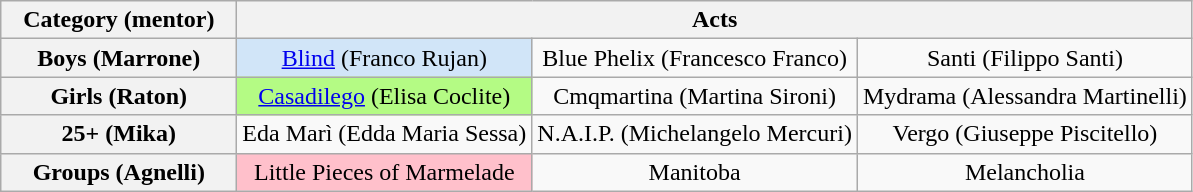<table class="wikitable" style="text-align:center">
<tr>
<th spope="col" width="150">Category (mentor)</th>
<th scope="col" colspan="3" width="450">Acts</th>
</tr>
<tr>
<th scope="row">Boys (Marrone)</th>
<td style="background:#D1E5F8;"><a href='#'>Blind</a> (Franco Rujan)</td>
<td>Blue Phelix (Francesco Franco)</td>
<td>Santi (Filippo Santi)</td>
</tr>
<tr>
<th scope="col">Girls (Raton)</th>
<td style="background:#B4FB84;"><a href='#'>Casadilego</a> (Elisa Coclite)</td>
<td>Cmqmartina (Martina Sironi)</td>
<td>Mydrama (Alessandra Martinelli)</td>
</tr>
<tr>
<th scope="col">25+ (Mika)</th>
<td>Eda Marì (Edda Maria Sessa)</td>
<td>N.A.I.P. (Michelangelo Mercuri)</td>
<td>Vergo (Giuseppe Piscitello)</td>
</tr>
<tr>
<th scope="col">Groups (Agnelli)</th>
<td style="background:pink;">Little Pieces of Marmelade</td>
<td>Manitoba</td>
<td>Melancholia</td>
</tr>
</table>
